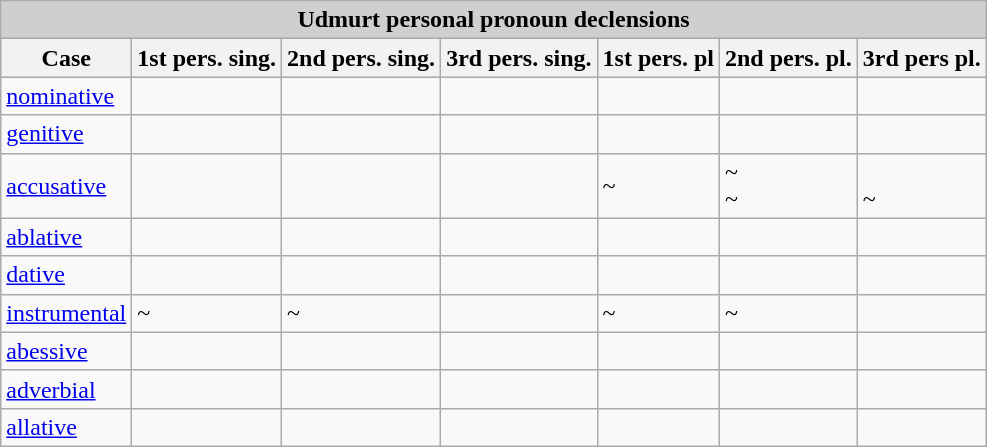<table class="wikitable">
<tr>
<th colspan="7" style="background:#cfcfcf;">Udmurt personal pronoun declensions</th>
</tr>
<tr style="background:#dfdfdf;" |>
<th>Case</th>
<th>1st pers. sing.</th>
<th>2nd pers. sing.</th>
<th>3rd pers. sing.</th>
<th>1st pers. pl</th>
<th>2nd pers. pl.</th>
<th>3rd pers pl.</th>
</tr>
<tr>
<td><a href='#'>nominative</a></td>
<td> <br></td>
<td> <br></td>
<td> <br></td>
<td> <br></td>
<td> <br></td>
<td> <br></td>
</tr>
<tr>
<td><a href='#'>genitive</a></td>
<td> <br></td>
<td> <br></td>
<td> <br></td>
<td> <br></td>
<td> <br></td>
<td> <br></td>
</tr>
<tr>
<td><a href='#'>accusative</a></td>
<td> <br></td>
<td> <br></td>
<td> <br></td>
<td> ~  <br></td>
<td> ~  <br> ~ </td>
<td> <br> ~ </td>
</tr>
<tr>
<td><a href='#'>ablative</a></td>
<td><br></td>
<td><br></td>
<td><br></td>
<td> <br></td>
<td> <br></td>
<td> <br></td>
</tr>
<tr>
<td><a href='#'>dative</a></td>
<td> <br></td>
<td> <br></td>
<td> <br></td>
<td> <br></td>
<td> <br></td>
<td> <br></td>
</tr>
<tr>
<td><a href='#'>instrumental</a></td>
<td> ~  <br></td>
<td> ~  <br></td>
<td> <br></td>
<td> ~  <br></td>
<td> ~  <br> </td>
<td> <br></td>
</tr>
<tr>
<td><a href='#'>abessive</a></td>
<td> <br></td>
<td> <br></td>
<td> <br></td>
<td> <br></td>
<td> <br></td>
<td> <br></td>
</tr>
<tr>
<td><a href='#'>adverbial</a></td>
<td> <br></td>
<td> <br></td>
<td> <br></td>
<td> <br></td>
<td> <br></td>
<td> <br></td>
</tr>
<tr>
<td><a href='#'>allative</a></td>
<td> <br></td>
<td> <br></td>
<td> <br></td>
<td> <br></td>
<td> <br></td>
<td> <br></td>
</tr>
</table>
